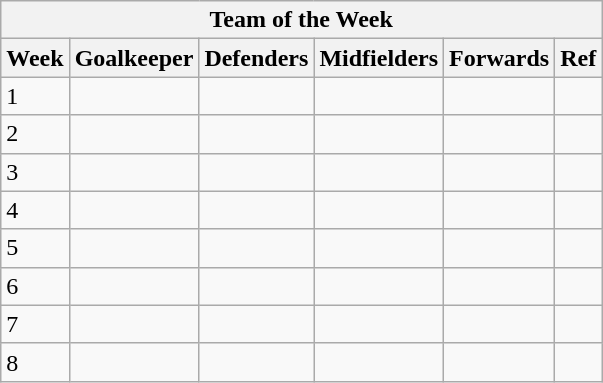<table class="wikitable mw-collapsible mw-collapsed">
<tr>
<th colspan="6">Team of the Week</th>
</tr>
<tr>
<th>Week</th>
<th>Goalkeeper</th>
<th>Defenders</th>
<th>Midfielders</th>
<th>Forwards</th>
<th>Ref</th>
</tr>
<tr>
<td>1</td>
<td></td>
<td></td>
<td></td>
<td></td>
<td></td>
</tr>
<tr>
<td>2</td>
<td></td>
<td></td>
<td></td>
<td></td>
<td></td>
</tr>
<tr>
<td>3</td>
<td></td>
<td></td>
<td></td>
<td></td>
<td></td>
</tr>
<tr>
<td>4</td>
<td></td>
<td></td>
<td></td>
<td></td>
<td></td>
</tr>
<tr>
<td>5</td>
<td></td>
<td></td>
<td></td>
<td></td>
<td></td>
</tr>
<tr>
<td>6</td>
<td></td>
<td></td>
<td></td>
<td></td>
<td></td>
</tr>
<tr>
<td>7</td>
<td></td>
<td></td>
<td></td>
<td></td>
<td></td>
</tr>
<tr>
<td>8</td>
<td></td>
<td></td>
<td></td>
<td></td>
<td></td>
</tr>
</table>
